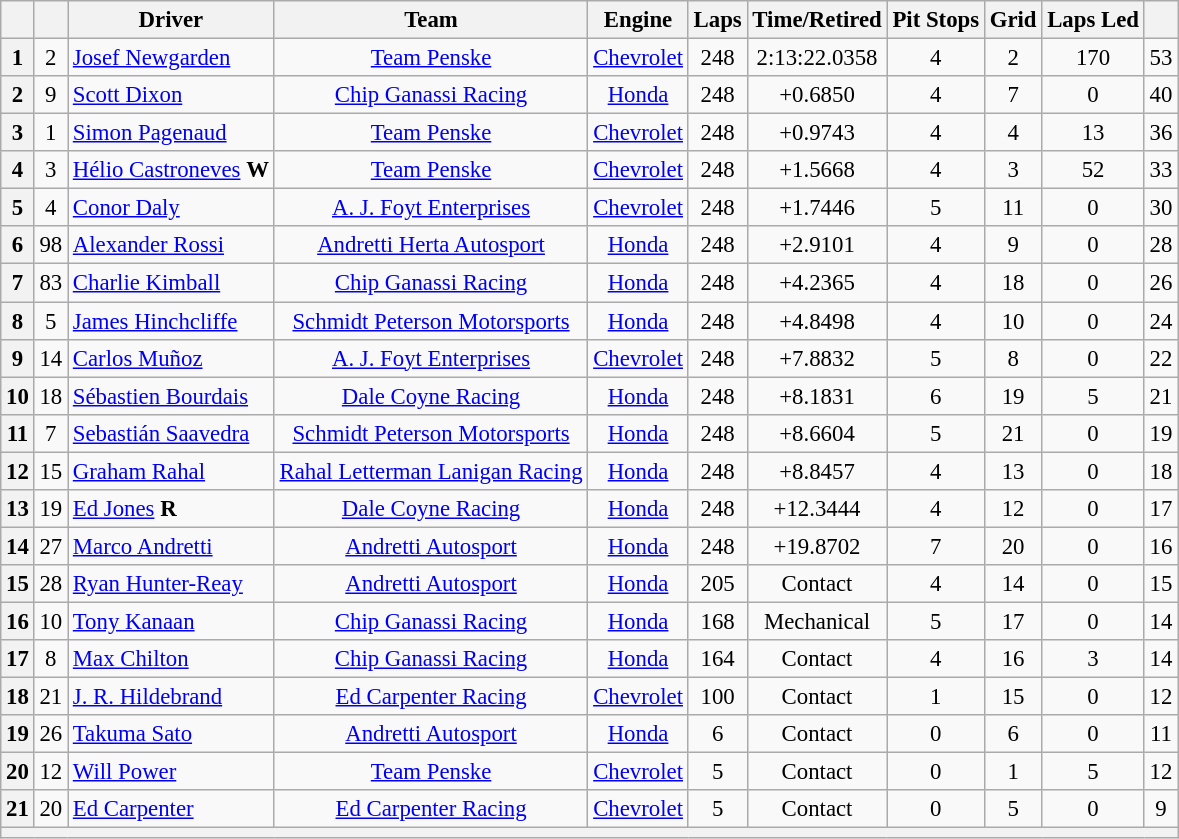<table class="wikitable" style="text-align:center; font-size: 95%;">
<tr>
<th></th>
<th></th>
<th>Driver</th>
<th>Team</th>
<th>Engine</th>
<th>Laps</th>
<th>Time/Retired</th>
<th>Pit Stops</th>
<th>Grid</th>
<th>Laps Led</th>
<th></th>
</tr>
<tr>
<th>1</th>
<td>2</td>
<td align="left"> <a href='#'>Josef Newgarden</a></td>
<td><a href='#'>Team Penske</a></td>
<td><a href='#'>Chevrolet</a></td>
<td>248</td>
<td>2:13:22.0358</td>
<td>4</td>
<td>2</td>
<td>170</td>
<td>53</td>
</tr>
<tr>
<th>2</th>
<td>9</td>
<td align="left"> <a href='#'>Scott Dixon</a></td>
<td><a href='#'>Chip Ganassi Racing</a></td>
<td><a href='#'>Honda</a></td>
<td>248</td>
<td>+0.6850</td>
<td>4</td>
<td>7</td>
<td>0</td>
<td>40</td>
</tr>
<tr>
<th>3</th>
<td>1</td>
<td align="left"> <a href='#'>Simon Pagenaud</a></td>
<td><a href='#'>Team Penske</a></td>
<td><a href='#'>Chevrolet</a></td>
<td>248</td>
<td>+0.9743</td>
<td>4</td>
<td>4</td>
<td>13</td>
<td>36</td>
</tr>
<tr>
<th>4</th>
<td>3</td>
<td align="left"> <a href='#'>Hélio Castroneves</a> <strong><span>W</span></strong></td>
<td><a href='#'>Team Penske</a></td>
<td><a href='#'>Chevrolet</a></td>
<td>248</td>
<td>+1.5668</td>
<td>4</td>
<td>3</td>
<td>52</td>
<td>33</td>
</tr>
<tr>
<th>5</th>
<td>4</td>
<td align="left"> <a href='#'>Conor Daly</a></td>
<td><a href='#'>A. J. Foyt Enterprises</a></td>
<td><a href='#'>Chevrolet</a></td>
<td>248</td>
<td>+1.7446</td>
<td>5</td>
<td>11</td>
<td>0</td>
<td>30</td>
</tr>
<tr>
<th>6</th>
<td>98</td>
<td align="left"> <a href='#'>Alexander Rossi</a></td>
<td><a href='#'>Andretti Herta Autosport</a></td>
<td><a href='#'>Honda</a></td>
<td>248</td>
<td>+2.9101</td>
<td>4</td>
<td>9</td>
<td>0</td>
<td>28</td>
</tr>
<tr>
<th>7</th>
<td>83</td>
<td align="left"> <a href='#'>Charlie Kimball</a></td>
<td><a href='#'>Chip Ganassi Racing</a></td>
<td><a href='#'>Honda</a></td>
<td>248</td>
<td>+4.2365</td>
<td>4</td>
<td>18</td>
<td>0</td>
<td>26</td>
</tr>
<tr>
<th>8</th>
<td>5</td>
<td align="left"> <a href='#'>James Hinchcliffe</a></td>
<td><a href='#'>Schmidt Peterson Motorsports</a></td>
<td><a href='#'>Honda</a></td>
<td>248</td>
<td>+4.8498</td>
<td>4</td>
<td>10</td>
<td>0</td>
<td>24</td>
</tr>
<tr>
<th>9</th>
<td>14</td>
<td align="left"> <a href='#'>Carlos Muñoz</a></td>
<td><a href='#'>A. J. Foyt Enterprises</a></td>
<td><a href='#'>Chevrolet</a></td>
<td>248</td>
<td>+7.8832</td>
<td>5</td>
<td>8</td>
<td>0</td>
<td>22</td>
</tr>
<tr>
<th>10</th>
<td>18</td>
<td align="left"> <a href='#'>Sébastien Bourdais</a></td>
<td><a href='#'>Dale Coyne Racing</a></td>
<td><a href='#'>Honda</a></td>
<td>248</td>
<td>+8.1831</td>
<td>6</td>
<td>19</td>
<td>5</td>
<td>21</td>
</tr>
<tr>
<th>11</th>
<td>7</td>
<td align="left"> <a href='#'>Sebastián Saavedra</a></td>
<td><a href='#'>Schmidt Peterson Motorsports</a></td>
<td><a href='#'>Honda</a></td>
<td>248</td>
<td>+8.6604</td>
<td>5</td>
<td>21</td>
<td>0</td>
<td>19</td>
</tr>
<tr>
<th>12</th>
<td>15</td>
<td align="left"> <a href='#'>Graham Rahal</a></td>
<td><a href='#'>Rahal Letterman Lanigan Racing</a></td>
<td><a href='#'>Honda</a></td>
<td>248</td>
<td>+8.8457</td>
<td>4</td>
<td>13</td>
<td>0</td>
<td>18</td>
</tr>
<tr>
<th>13</th>
<td>19</td>
<td align="left"> <a href='#'>Ed Jones</a> <strong><span>R</span></strong></td>
<td><a href='#'>Dale Coyne Racing</a></td>
<td><a href='#'>Honda</a></td>
<td>248</td>
<td>+12.3444</td>
<td>4</td>
<td>12</td>
<td>0</td>
<td>17</td>
</tr>
<tr>
<th>14</th>
<td>27</td>
<td align="left"> <a href='#'>Marco Andretti</a></td>
<td><a href='#'>Andretti Autosport</a></td>
<td><a href='#'>Honda</a></td>
<td>248</td>
<td>+19.8702</td>
<td>7</td>
<td>20</td>
<td>0</td>
<td>16</td>
</tr>
<tr>
<th>15</th>
<td>28</td>
<td align="left"> <a href='#'>Ryan Hunter-Reay</a></td>
<td><a href='#'>Andretti Autosport</a></td>
<td><a href='#'>Honda</a></td>
<td>205</td>
<td>Contact</td>
<td>4</td>
<td>14</td>
<td>0</td>
<td>15</td>
</tr>
<tr>
<th>16</th>
<td>10</td>
<td align="left"> <a href='#'>Tony Kanaan</a></td>
<td><a href='#'>Chip Ganassi Racing</a></td>
<td><a href='#'>Honda</a></td>
<td>168</td>
<td>Mechanical</td>
<td>5</td>
<td>17</td>
<td>0</td>
<td>14</td>
</tr>
<tr>
<th>17</th>
<td>8</td>
<td align="left"> <a href='#'>Max Chilton</a></td>
<td><a href='#'>Chip Ganassi Racing</a></td>
<td><a href='#'>Honda</a></td>
<td>164</td>
<td>Contact</td>
<td>4</td>
<td>16</td>
<td>3</td>
<td>14</td>
</tr>
<tr>
<th>18</th>
<td>21</td>
<td align="left"> <a href='#'>J. R. Hildebrand</a></td>
<td><a href='#'>Ed Carpenter Racing</a></td>
<td><a href='#'>Chevrolet</a></td>
<td>100</td>
<td>Contact</td>
<td>1</td>
<td>15</td>
<td>0</td>
<td>12</td>
</tr>
<tr>
<th>19</th>
<td>26</td>
<td align="left"> <a href='#'>Takuma Sato</a></td>
<td><a href='#'>Andretti Autosport</a></td>
<td><a href='#'>Honda</a></td>
<td>6</td>
<td>Contact</td>
<td>0</td>
<td>6</td>
<td>0</td>
<td>11</td>
</tr>
<tr>
<th>20</th>
<td>12</td>
<td align="left"> <a href='#'>Will Power</a></td>
<td><a href='#'>Team Penske</a></td>
<td><a href='#'>Chevrolet</a></td>
<td>5</td>
<td>Contact</td>
<td>0</td>
<td>1</td>
<td>5</td>
<td>12</td>
</tr>
<tr>
<th>21</th>
<td>20</td>
<td align="left"> <a href='#'>Ed Carpenter</a></td>
<td><a href='#'>Ed Carpenter Racing</a></td>
<td><a href='#'>Chevrolet</a></td>
<td>5</td>
<td>Contact</td>
<td>0</td>
<td>5</td>
<td>0</td>
<td>9</td>
</tr>
<tr>
<th colspan=11></th>
</tr>
</table>
